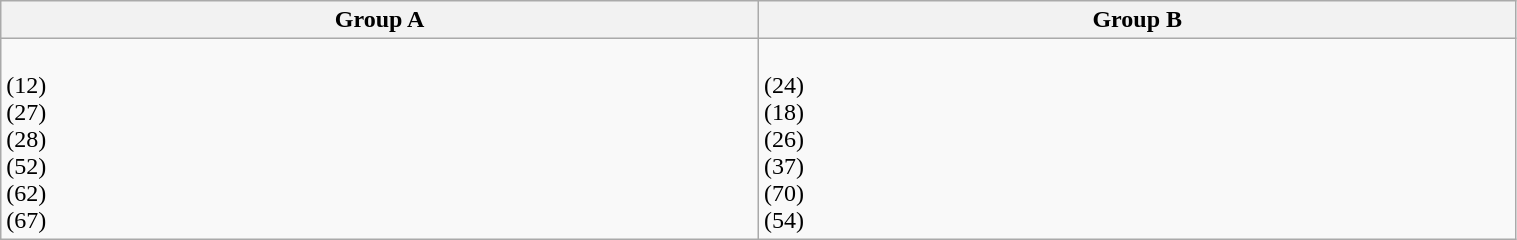<table class="wikitable" width=80%>
<tr>
<th width=25%>Group A</th>
<th width=25%>Group B</th>
</tr>
<tr>
<td><br> (12)<br>
 (27)<br>
 (28)<br>
 (52)<br>
 (62)<br>
 (67)</td>
<td><br> (24)<br>
 (18)<br>
 (26)<br>
 (37)<br>
 (70)<br>
 (54)</td>
</tr>
</table>
